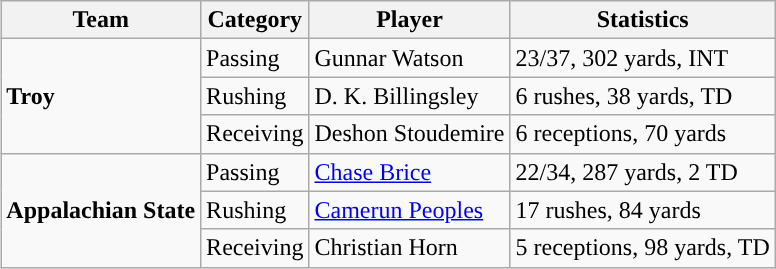<table class="wikitable" style="float: right;">
<tr>
<th>Team</th>
<th>Category</th>
<th>Player</th>
<th>Statistics</th>
</tr>
<tr>
<td rowspan=3><strong>Troy</strong></td>
<td>Passing</td>
<td>Gunnar Watson</td>
<td>23/37, 302 yards, INT</td>
</tr>
<tr>
<td>Rushing</td>
<td>D. K. Billingsley</td>
<td>6 rushes, 38 yards, TD</td>
</tr>
<tr>
<td>Receiving</td>
<td>Deshon Stoudemire</td>
<td>6 receptions, 70 yards</td>
</tr>
<tr>
<td rowspan=3><strong>Appalachian State</strong></td>
<td>Passing</td>
<td><a href='#'>Chase Brice</a></td>
<td>22/34, 287 yards, 2 TD</td>
</tr>
<tr>
<td>Rushing</td>
<td><a href='#'>Camerun Peoples</a></td>
<td>17 rushes, 84 yards</td>
</tr>
<tr>
<td>Receiving</td>
<td>Christian Horn</td>
<td>5 receptions, 98 yards, TD</td>
</tr>
</table>
